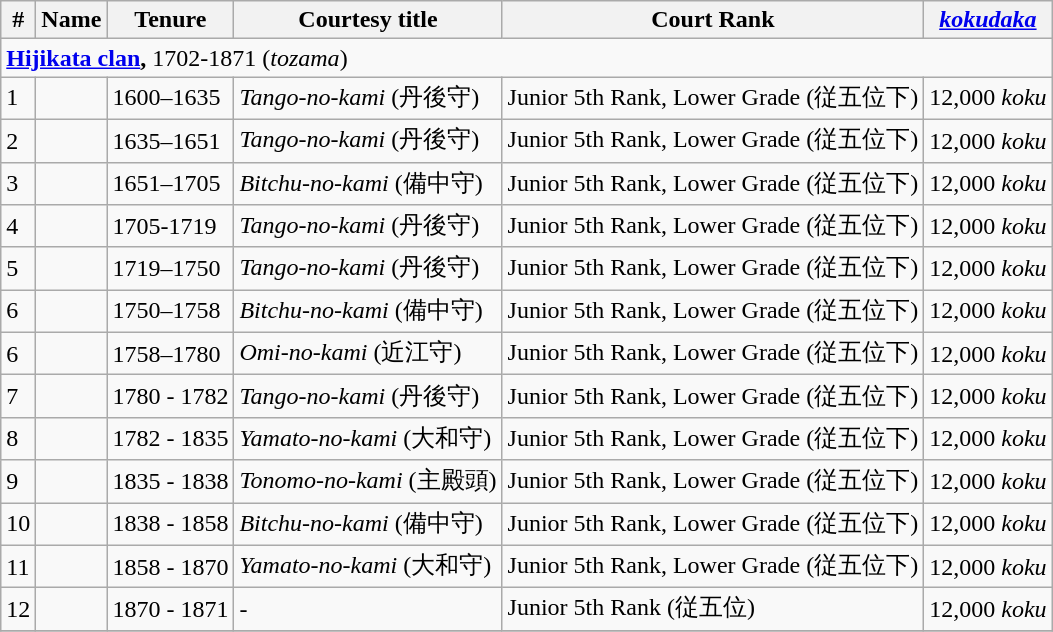<table class=wikitable>
<tr>
<th>#</th>
<th>Name</th>
<th>Tenure</th>
<th>Courtesy title</th>
<th>Court Rank</th>
<th><em><a href='#'>kokudaka</a></em></th>
</tr>
<tr>
<td colspan=6> <strong><a href='#'>Hijikata clan</a>,</strong> 1702-1871 (<em>tozama</em>)</td>
</tr>
<tr>
<td>1</td>
<td></td>
<td>1600–1635</td>
<td><em>Tango-no-kami</em> (丹後守)</td>
<td>Junior 5th Rank, Lower Grade (従五位下)</td>
<td>12,000 <em>koku</em></td>
</tr>
<tr>
<td>2</td>
<td></td>
<td>1635–1651</td>
<td><em>Tango-no-kami</em> (丹後守)</td>
<td>Junior 5th Rank, Lower Grade (従五位下)</td>
<td>12,000 <em>koku</em></td>
</tr>
<tr>
<td>3</td>
<td></td>
<td>1651–1705</td>
<td><em>Bitchu-no-kami</em> (備中守)</td>
<td>Junior 5th Rank, Lower Grade (従五位下)</td>
<td>12,000 <em>koku</em></td>
</tr>
<tr>
<td>4</td>
<td></td>
<td>1705-1719</td>
<td><em>Tango-no-kami</em> (丹後守)</td>
<td>Junior 5th Rank, Lower Grade (従五位下)</td>
<td>12,000 <em>koku</em></td>
</tr>
<tr>
<td>5</td>
<td></td>
<td>1719–1750</td>
<td><em>Tango-no-kami</em> (丹後守)</td>
<td>Junior 5th Rank, Lower Grade (従五位下)</td>
<td>12,000 <em>koku</em></td>
</tr>
<tr>
<td>6</td>
<td></td>
<td>1750–1758</td>
<td><em>Bitchu-no-kami</em> (備中守)</td>
<td>Junior 5th Rank, Lower Grade (従五位下)</td>
<td>12,000 <em>koku</em></td>
</tr>
<tr>
<td>6</td>
<td></td>
<td>1758–1780</td>
<td><em>Omi-no-kami</em> (近江守)</td>
<td>Junior 5th Rank, Lower Grade (従五位下)</td>
<td>12,000 <em>koku</em></td>
</tr>
<tr>
<td>7</td>
<td></td>
<td>1780 - 1782</td>
<td><em>Tango-no-kami</em> (丹後守)</td>
<td>Junior 5th Rank, Lower Grade (従五位下)</td>
<td>12,000 <em>koku</em></td>
</tr>
<tr>
<td>8</td>
<td></td>
<td>1782 - 1835</td>
<td><em>Yamato-no-kami</em> (大和守)</td>
<td>Junior 5th Rank, Lower Grade (従五位下)</td>
<td>12,000 <em>koku</em></td>
</tr>
<tr>
<td>9</td>
<td></td>
<td>1835 - 1838</td>
<td><em>Tonomo-no-kami</em> (主殿頭)</td>
<td>Junior 5th Rank, Lower Grade (従五位下)</td>
<td>12,000 <em>koku</em></td>
</tr>
<tr>
<td>10</td>
<td></td>
<td>1838 - 1858</td>
<td><em>Bitchu-no-kami</em> (備中守)</td>
<td>Junior 5th Rank, Lower Grade (従五位下)</td>
<td>12,000 <em>koku</em></td>
</tr>
<tr>
<td>11</td>
<td></td>
<td>1858 - 1870</td>
<td><em>Yamato-no-kami</em> (大和守)</td>
<td>Junior 5th Rank, Lower Grade (従五位下)</td>
<td>12,000 <em>koku</em></td>
</tr>
<tr>
<td>12</td>
<td></td>
<td>1870 - 1871</td>
<td>-</td>
<td>Junior 5th Rank (従五位)</td>
<td>12,000 <em>koku</em></td>
</tr>
<tr>
</tr>
</table>
